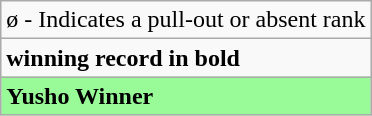<table class="wikitable">
<tr>
<td>ø - Indicates a pull-out or absent rank</td>
</tr>
<tr>
<td><strong>winning record in bold</strong></td>
</tr>
<tr>
<td style="background: PaleGreen;"><strong>Yusho Winner</strong></td>
</tr>
</table>
